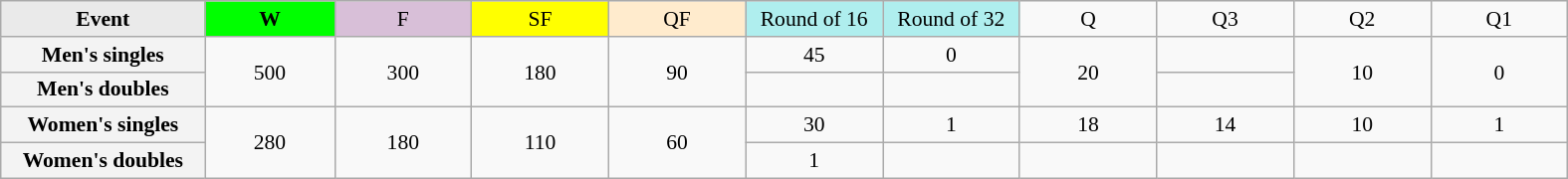<table class=wikitable style=font-size:90%;text-align:center>
<tr>
<td style="width:130px; background:#eaeaea;"><strong>Event</strong></td>
<td style="width:80px; background:lime;"><strong>W</strong></td>
<td style="width:85px; background:thistle;">F</td>
<td style="width:85px; background:#ff0;">SF</td>
<td style="width:85px; background:#ffebcd;">QF</td>
<td style="width:85px; background:#afeeee;">Round of 16</td>
<td style="width:85px; background:#afeeee;">Round of 32</td>
<td width=85>Q</td>
<td width=85>Q3</td>
<td width=85>Q2</td>
<td width=85>Q1</td>
</tr>
<tr>
<th style="background:#f3f3f3;">Men's singles</th>
<td rowspan=2>500</td>
<td rowspan=2>300</td>
<td rowspan=2>180</td>
<td rowspan=2>90</td>
<td>45</td>
<td>0</td>
<td rowspan=2>20</td>
<td></td>
<td rowspan=2>10</td>
<td rowspan=2>0</td>
</tr>
<tr>
<th style="background:#f3f3f3;">Men's doubles</th>
<td></td>
<td></td>
<td></td>
</tr>
<tr>
<th style="background:#f3f3f3;">Women's singles</th>
<td rowspan=2>280</td>
<td rowspan=2>180</td>
<td rowspan=2>110</td>
<td rowspan=2>60</td>
<td>30</td>
<td>1</td>
<td>18</td>
<td>14</td>
<td>10</td>
<td>1</td>
</tr>
<tr>
<th style="background:#f3f3f3;">Women's doubles</th>
<td>1</td>
<td></td>
<td></td>
<td></td>
<td></td>
<td></td>
</tr>
</table>
